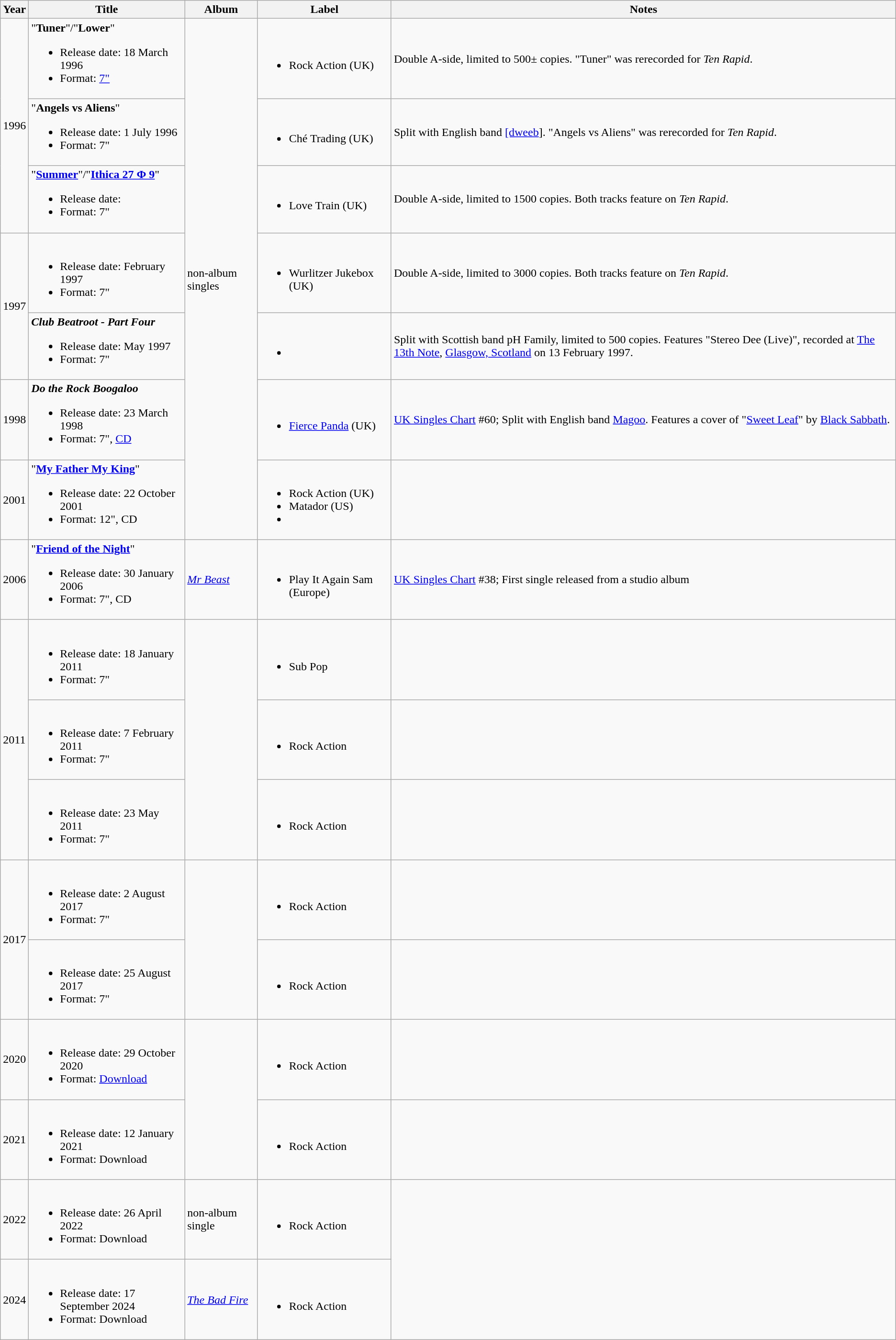<table class="wikitable">
<tr>
<th>Year</th>
<th>Title</th>
<th>Album</th>
<th>Label</th>
<th>Notes</th>
</tr>
<tr>
<td rowspan="3">1996</td>
<td>"<strong>Tuner</strong>"/"<strong>Lower</strong>"<br><ul><li>Release date: 18 March 1996</li><li>Format: <a href='#'>7"</a></li></ul></td>
<td rowspan="7">non-album singles</td>
<td><br><ul><li>Rock Action (UK)</li></ul></td>
<td>Double A-side, limited to 500± copies. "Tuner" was rerecorded for <em>Ten Rapid</em>.</td>
</tr>
<tr>
<td>"<strong>Angels vs Aliens</strong>"<br><ul><li>Release date: 1 July 1996</li><li>Format: 7"</li></ul></td>
<td><br><ul><li>Ché Trading (UK)</li></ul></td>
<td>Split with English band <a href='#'>[dweeb</a>]. "Angels vs Aliens" was rerecorded for <em>Ten Rapid</em>.</td>
</tr>
<tr>
<td>"<strong><a href='#'>Summer</a></strong>"/"<strong><a href='#'>Ithica 27 Φ 9</a></strong>"<br><ul><li>Release date: </li><li>Format: 7"</li></ul></td>
<td><br><ul><li>Love Train (UK)</li></ul></td>
<td>Double A-side, limited to 1500 copies. Both tracks feature on <em>Ten Rapid</em>.</td>
</tr>
<tr>
<td rowspan="2">1997</td>
<td><br><ul><li>Release date: February 1997</li><li>Format: 7"</li></ul></td>
<td><br><ul><li>Wurlitzer Jukebox (UK)</li></ul></td>
<td>Double A-side, limited to 3000 copies. Both tracks feature on <em>Ten Rapid</em>.</td>
</tr>
<tr>
<td><strong><em>Club Beatroot - Part Four</em></strong><br><ul><li>Release date: May 1997</li><li>Format: 7"</li></ul></td>
<td><br><ul><li></li></ul></td>
<td>Split with Scottish band pH Family, limited to 500 copies. Features "Stereo Dee (Live)", recorded at <a href='#'>The 13th Note</a>, <a href='#'>Glasgow, Scotland</a> on 13 February 1997.</td>
</tr>
<tr>
<td>1998</td>
<td><strong><em>Do the Rock Boogaloo</em></strong><br><ul><li>Release date: 23 March 1998</li><li>Format: 7", <a href='#'>CD</a></li></ul></td>
<td><br><ul><li><a href='#'>Fierce Panda</a> (UK)</li></ul></td>
<td><a href='#'>UK Singles Chart</a> #60; Split with English band <a href='#'>Magoo</a>. Features a cover of "<a href='#'>Sweet Leaf</a>" by <a href='#'>Black Sabbath</a>.</td>
</tr>
<tr>
<td>2001</td>
<td>"<strong><a href='#'>My Father My King</a></strong>"<br><ul><li>Release date: 22 October 2001</li><li>Format: 12", CD</li></ul></td>
<td><br><ul><li>Rock Action (UK)</li><li>Matador (US)</li><li></li></ul></td>
<td></td>
</tr>
<tr>
<td>2006</td>
<td>"<strong><a href='#'>Friend of the Night</a></strong>"<br><ul><li>Release date: 30 January 2006</li><li>Format: 7", CD</li></ul></td>
<td><em><a href='#'>Mr Beast</a></em></td>
<td><br><ul><li>Play It Again Sam (Europe)</li></ul></td>
<td><a href='#'>UK Singles Chart</a> #38; First single released from a studio album</td>
</tr>
<tr>
<td rowspan="3">2011</td>
<td><br><ul><li>Release date: 18 January 2011</li><li>Format: 7"</li></ul></td>
<td rowspan="3"></td>
<td><br><ul><li>Sub Pop</li></ul></td>
<td></td>
</tr>
<tr>
<td><br><ul><li>Release date: 7 February 2011</li><li>Format: 7"</li></ul></td>
<td><br><ul><li>Rock Action</li></ul></td>
<td></td>
</tr>
<tr>
<td><br><ul><li>Release date: 23 May 2011</li><li>Format: 7"</li></ul></td>
<td><br><ul><li>Rock Action</li></ul></td>
<td></td>
</tr>
<tr>
<td rowspan="2">2017</td>
<td><br><ul><li>Release date: 2 August 2017</li><li>Format: 7"</li></ul></td>
<td rowspan="2"></td>
<td><br><ul><li>Rock Action</li></ul></td>
<td></td>
</tr>
<tr>
<td><br><ul><li>Release date: 25 August 2017</li><li>Format: 7"</li></ul></td>
<td><br><ul><li>Rock Action</li></ul></td>
<td></td>
</tr>
<tr>
<td>2020</td>
<td><br><ul><li>Release date: 29 October 2020</li><li>Format: <a href='#'>Download</a></li></ul></td>
<td rowspan="2"></td>
<td><br><ul><li>Rock Action</li></ul></td>
<td></td>
</tr>
<tr>
<td>2021</td>
<td><br><ul><li>Release date: 12 January 2021</li><li>Format: Download</li></ul></td>
<td><br><ul><li>Rock Action</li></ul></td>
<td></td>
</tr>
<tr>
<td>2022</td>
<td><br><ul><li>Release date: 26 April 2022</li><li>Format: Download</li></ul></td>
<td>non-album single</td>
<td><br><ul><li>Rock Action</li></ul></td>
</tr>
<tr>
<td>2024</td>
<td><br><ul><li>Release date: 17 September 2024</li><li>Format: Download</li></ul></td>
<td><em><a href='#'>The Bad Fire</a></em></td>
<td><br><ul><li>Rock Action</li></ul></td>
</tr>
</table>
